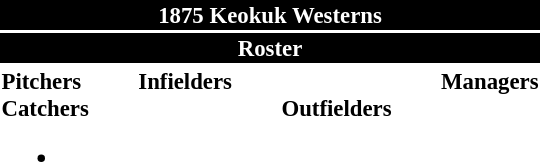<table class="toccolours" style="font-size: 95%;">
<tr>
<th colspan="10" style="background-color: black; color:white; text-align: center;">1875 Keokuk Westerns</th>
</tr>
<tr>
<td colspan="10" style="background-color:black; color: white; text-align: center;"><strong>Roster</strong></td>
</tr>
<tr>
<td valign="top"><strong>Pitchers</strong><br>
<strong>Catchers</strong><ul><li></li></ul></td>
<td width="25px"></td>
<td valign="top"><strong>Infielders</strong><br>


</td>
<td width="25px"></td>
<td valign="top"><br><strong>Outfielders</strong>



</td>
<td width="25px"></td>
<td valign="top"><strong>Managers</strong><br></td>
</tr>
</table>
